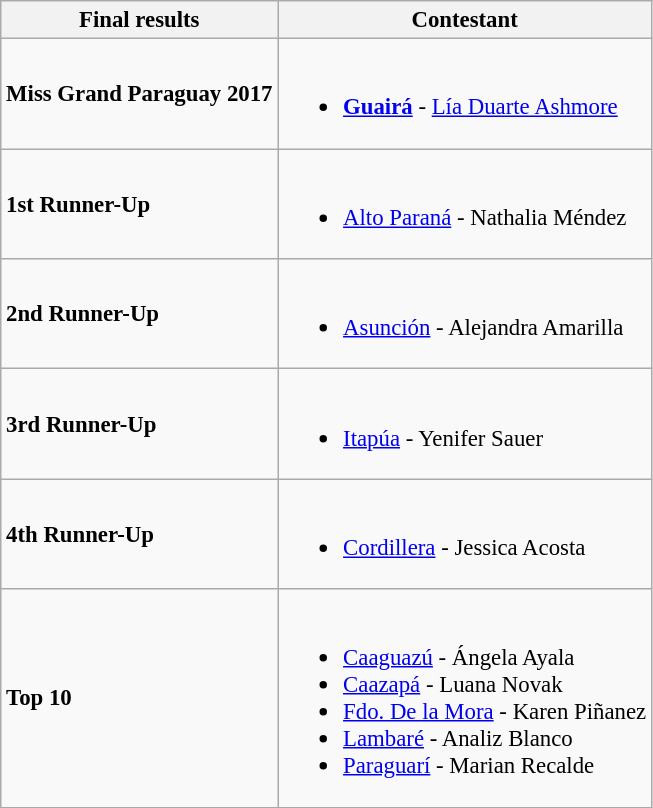<table class="wikitable" style="font-size: 95%;">
<tr>
<th>Final results</th>
<th>Contestant</th>
</tr>
<tr>
<td><strong>Miss Grand Paraguay 2017</strong></td>
<td><br><ul><li><strong> <a href='#'>Guairá</a></strong> - <a href='#'>Lía Duarte Ashmore</a></li></ul></td>
</tr>
<tr>
<td><strong>1st Runner-Up</strong></td>
<td><br><ul><li> <a href='#'>Alto Paraná</a> - Nathalia Méndez</li></ul></td>
</tr>
<tr>
<td><strong>2nd Runner-Up</strong></td>
<td><br><ul><li> <a href='#'>Asunción</a> - Alejandra Amarilla</li></ul></td>
</tr>
<tr>
<td><strong>3rd Runner-Up</strong></td>
<td><br><ul><li> <a href='#'>Itapúa</a> - Yenifer Sauer</li></ul></td>
</tr>
<tr>
<td><strong>4th Runner-Up</strong></td>
<td><br><ul><li> <a href='#'>Cordillera</a> - Jessica Acosta</li></ul></td>
</tr>
<tr>
<td><strong>Top 10</strong></td>
<td><br><ul><li> <a href='#'>Caaguazú</a> - Ángela Ayala</li><li> <a href='#'>Caazapá</a> - Luana Novak</li><li> <a href='#'>Fdo. De la Mora</a> - Karen Piñanez</li><li> <a href='#'>Lambaré</a> - Analiz Blanco</li><li> <a href='#'>Paraguarí</a> - Marian Recalde</li></ul></td>
</tr>
</table>
